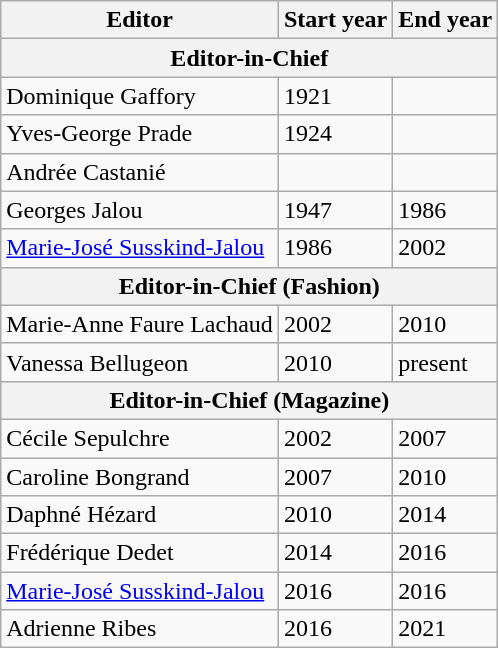<table class="wikitable">
<tr>
<th>Editor</th>
<th>Start year</th>
<th>End year</th>
</tr>
<tr>
<th colspan="3">Editor-in-Chief</th>
</tr>
<tr>
<td>Dominique Gaffory</td>
<td>1921</td>
<td></td>
</tr>
<tr>
<td>Yves-George Prade</td>
<td>1924</td>
<td></td>
</tr>
<tr>
<td>Andrée Castanié</td>
<td></td>
<td></td>
</tr>
<tr>
<td>Georges Jalou</td>
<td>1947</td>
<td>1986</td>
</tr>
<tr>
<td><a href='#'>Marie-José Susskind-Jalou</a></td>
<td>1986</td>
<td>2002</td>
</tr>
<tr>
<th colspan="3">Editor-in-Chief (Fashion)</th>
</tr>
<tr>
<td>Marie-Anne Faure Lachaud</td>
<td>2002</td>
<td>2010</td>
</tr>
<tr>
<td>Vanessa Bellugeon</td>
<td>2010</td>
<td>present</td>
</tr>
<tr>
<th colspan="3">Editor-in-Chief (Magazine)</th>
</tr>
<tr>
<td>Cécile Sepulchre</td>
<td>2002</td>
<td>2007</td>
</tr>
<tr>
<td>Caroline Bongrand</td>
<td>2007</td>
<td>2010</td>
</tr>
<tr>
<td>Daphné Hézard</td>
<td>2010</td>
<td>2014</td>
</tr>
<tr>
<td>Frédérique Dedet</td>
<td>2014</td>
<td>2016</td>
</tr>
<tr>
<td><a href='#'>Marie-José Susskind-Jalou</a></td>
<td>2016</td>
<td>2016</td>
</tr>
<tr>
<td>Adrienne Ribes</td>
<td>2016</td>
<td>2021</td>
</tr>
</table>
